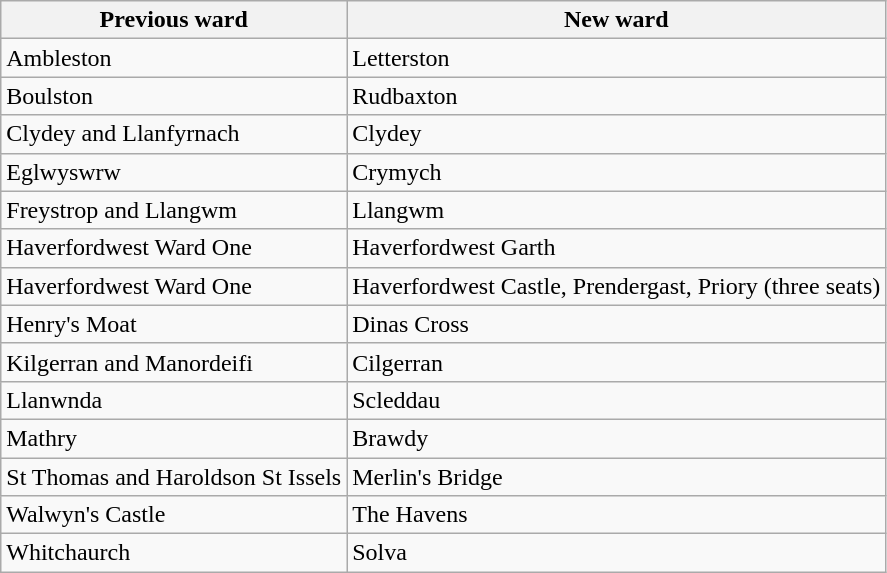<table class="wikitable">
<tr>
<th>Previous ward</th>
<th>New ward</th>
</tr>
<tr>
<td>Ambleston</td>
<td>Letterston</td>
</tr>
<tr>
<td>Boulston</td>
<td>Rudbaxton</td>
</tr>
<tr>
<td>Clydey and Llanfyrnach</td>
<td>Clydey</td>
</tr>
<tr>
<td>Eglwyswrw</td>
<td>Crymych</td>
</tr>
<tr>
<td>Freystrop and Llangwm</td>
<td>Llangwm</td>
</tr>
<tr>
<td>Haverfordwest Ward One</td>
<td>Haverfordwest Garth</td>
</tr>
<tr>
<td>Haverfordwest Ward One</td>
<td>Haverfordwest Castle, Prendergast, Priory (three seats)</td>
</tr>
<tr>
<td>Henry's Moat</td>
<td>Dinas Cross</td>
</tr>
<tr>
<td>Kilgerran and Manordeifi</td>
<td>Cilgerran</td>
</tr>
<tr>
<td>Llanwnda</td>
<td>Scleddau</td>
</tr>
<tr>
<td>Mathry</td>
<td>Brawdy</td>
</tr>
<tr>
<td>St Thomas and Haroldson St Issels</td>
<td>Merlin's Bridge</td>
</tr>
<tr>
<td>Walwyn's Castle</td>
<td>The Havens</td>
</tr>
<tr>
<td>Whitchaurch</td>
<td>Solva</td>
</tr>
</table>
